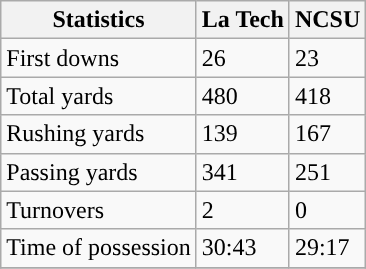<table class="wikitable">
<tr>
<th>Statistics</th>
<th>La Tech</th>
<th>NCSU</th>
</tr>
<tr>
<td>First downs</td>
<td>26</td>
<td>23</td>
</tr>
<tr>
<td>Total yards</td>
<td>480</td>
<td>418</td>
</tr>
<tr>
<td>Rushing yards</td>
<td>139</td>
<td>167</td>
</tr>
<tr>
<td>Passing yards</td>
<td>341</td>
<td>251</td>
</tr>
<tr>
<td>Turnovers</td>
<td>2</td>
<td>0</td>
</tr>
<tr>
<td>Time of possession</td>
<td>30:43</td>
<td>29:17</td>
</tr>
<tr>
</tr>
</table>
